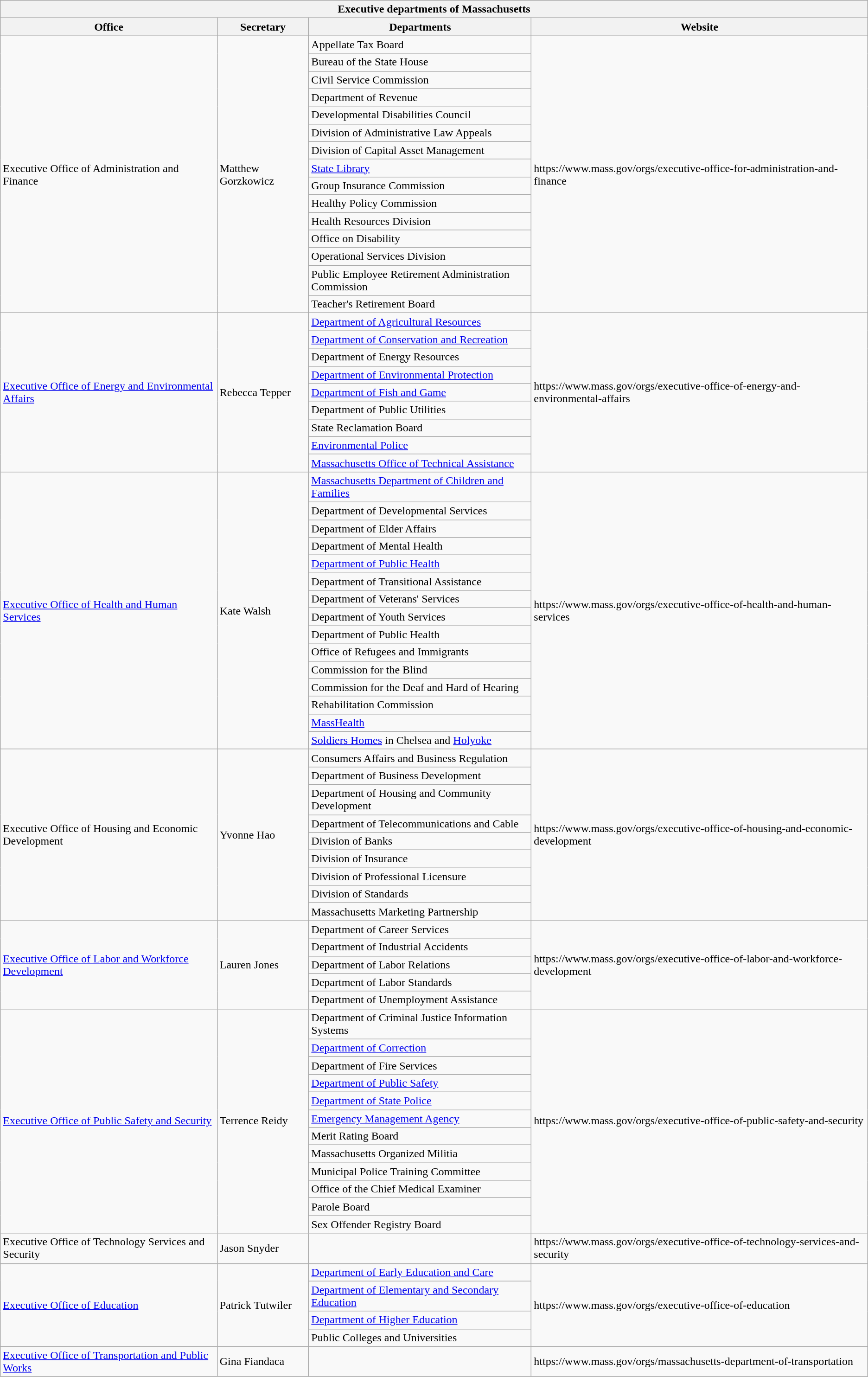<table class="wikitable mw-collapsible mw-collapsed">
<tr>
<th colspan="4">Executive departments of Massachusetts</th>
</tr>
<tr>
<th>Office</th>
<th>Secretary</th>
<th>Departments</th>
<th>Website</th>
</tr>
<tr>
<td rowspan="15">Executive Office of Administration and Finance</td>
<td rowspan="15">Matthew Gorzkowicz</td>
<td>Appellate Tax Board</td>
<td rowspan="15">https://www.mass.gov/orgs/executive-office-for-administration-and-finance</td>
</tr>
<tr>
<td>Bureau of the State House</td>
</tr>
<tr>
<td>Civil Service Commission</td>
</tr>
<tr>
<td>Department of Revenue</td>
</tr>
<tr>
<td>Developmental Disabilities Council</td>
</tr>
<tr>
<td>Division of Administrative Law Appeals</td>
</tr>
<tr>
<td>Division of Capital Asset Management</td>
</tr>
<tr>
<td><a href='#'>State Library</a></td>
</tr>
<tr>
<td>Group Insurance Commission</td>
</tr>
<tr>
<td>Healthy Policy Commission</td>
</tr>
<tr>
<td>Health Resources Division</td>
</tr>
<tr>
<td>Office on Disability</td>
</tr>
<tr>
<td>Operational Services Division</td>
</tr>
<tr>
<td>Public Employee Retirement Administration Commission</td>
</tr>
<tr>
<td>Teacher's Retirement Board</td>
</tr>
<tr>
<td rowspan="9"><a href='#'>Executive Office of Energy and Environmental Affairs</a></td>
<td rowspan="9">Rebecca Tepper</td>
<td><a href='#'>Department of Agricultural Resources</a></td>
<td rowspan="9">https://www.mass.gov/orgs/executive-office-of-energy-and-environmental-affairs</td>
</tr>
<tr>
<td><a href='#'>Department of Conservation and Recreation</a></td>
</tr>
<tr>
<td>Department of Energy Resources</td>
</tr>
<tr>
<td><a href='#'>Department of Environmental Protection</a></td>
</tr>
<tr>
<td><a href='#'>Department of Fish and Game</a></td>
</tr>
<tr>
<td>Department of Public Utilities</td>
</tr>
<tr>
<td>State Reclamation Board</td>
</tr>
<tr>
<td><a href='#'>Environmental Police</a></td>
</tr>
<tr>
<td><a href='#'>Massachusetts Office of Technical Assistance</a></td>
</tr>
<tr>
<td rowspan="15"><a href='#'>Executive Office of Health and Human Services</a></td>
<td rowspan="15">Kate Walsh</td>
<td><a href='#'>Massachusetts Department of Children and Families</a></td>
<td rowspan="15">https://www.mass.gov/orgs/executive-office-of-health-and-human-services</td>
</tr>
<tr>
<td>Department of Developmental Services</td>
</tr>
<tr>
<td>Department of Elder Affairs</td>
</tr>
<tr>
<td>Department of Mental Health</td>
</tr>
<tr>
<td><a href='#'>Department of Public Health</a></td>
</tr>
<tr>
<td>Department of Transitional Assistance</td>
</tr>
<tr>
<td>Department of Veterans' Services</td>
</tr>
<tr>
<td>Department of Youth Services</td>
</tr>
<tr>
<td>Department of Public Health</td>
</tr>
<tr>
<td>Office of Refugees and Immigrants</td>
</tr>
<tr>
<td>Commission for the Blind</td>
</tr>
<tr>
<td>Commission for the Deaf and Hard of Hearing</td>
</tr>
<tr>
<td>Rehabilitation Commission</td>
</tr>
<tr>
<td><a href='#'>MassHealth</a></td>
</tr>
<tr>
<td><a href='#'>Soldiers Homes</a> in Chelsea and <a href='#'>Holyoke</a></td>
</tr>
<tr>
<td rowspan="9">Executive Office of Housing and Economic Development</td>
<td rowspan="9">Yvonne Hao</td>
<td>Consumers Affairs and Business Regulation</td>
<td rowspan="9">https://www.mass.gov/orgs/executive-office-of-housing-and-economic-development</td>
</tr>
<tr>
<td>Department of Business Development</td>
</tr>
<tr>
<td>Department of Housing and Community Development</td>
</tr>
<tr>
<td>Department of Telecommunications and Cable</td>
</tr>
<tr>
<td>Division  of Banks</td>
</tr>
<tr>
<td>Division of Insurance</td>
</tr>
<tr>
<td>Division of Professional Licensure</td>
</tr>
<tr>
<td>Division of Standards</td>
</tr>
<tr>
<td>Massachusetts Marketing Partnership</td>
</tr>
<tr>
<td rowspan="5"><a href='#'>Executive Office of Labor and Workforce Development</a></td>
<td rowspan="5">Lauren Jones</td>
<td>Department of Career Services</td>
<td rowspan="5">https://www.mass.gov/orgs/executive-office-of-labor-and-workforce-development</td>
</tr>
<tr>
<td>Department of Industrial Accidents</td>
</tr>
<tr>
<td>Department of Labor Relations</td>
</tr>
<tr>
<td>Department of Labor Standards</td>
</tr>
<tr>
<td>Department of Unemployment Assistance</td>
</tr>
<tr>
<td rowspan="12"><a href='#'>Executive Office of Public Safety and Security</a></td>
<td rowspan="12">Terrence Reidy</td>
<td>Department of Criminal Justice Information Systems</td>
<td rowspan="12">https://www.mass.gov/orgs/executive-office-of-public-safety-and-security</td>
</tr>
<tr>
<td><a href='#'>Department of Correction</a></td>
</tr>
<tr>
<td>Department of Fire Services</td>
</tr>
<tr>
<td><a href='#'>Department of Public Safety</a></td>
</tr>
<tr>
<td><a href='#'>Department of State Police</a></td>
</tr>
<tr>
<td><a href='#'>Emergency Management Agency</a></td>
</tr>
<tr>
<td>Merit Rating Board</td>
</tr>
<tr>
<td>Massachusetts Organized Militia</td>
</tr>
<tr>
<td>Municipal Police Training Committee</td>
</tr>
<tr>
<td>Office of the Chief Medical Examiner</td>
</tr>
<tr>
<td>Parole Board</td>
</tr>
<tr>
<td>Sex Offender Registry Board</td>
</tr>
<tr>
<td>Executive Office of Technology Services and Security</td>
<td>Jason Snyder</td>
<td></td>
<td>https://www.mass.gov/orgs/executive-office-of-technology-services-and-security</td>
</tr>
<tr>
<td rowspan="4"><a href='#'>Executive Office of Education</a></td>
<td rowspan="4">Patrick Tutwiler</td>
<td><a href='#'>Department of Early Education and Care</a></td>
<td rowspan="4">https://www.mass.gov/orgs/executive-office-of-education</td>
</tr>
<tr>
<td><a href='#'>Department of Elementary and Secondary Education</a></td>
</tr>
<tr>
<td><a href='#'>Department of Higher Education</a></td>
</tr>
<tr>
<td>Public Colleges and Universities</td>
</tr>
<tr>
<td><a href='#'>Executive Office of Transportation and Public Works</a></td>
<td>Gina Fiandaca</td>
<td></td>
<td>https://www.mass.gov/orgs/massachusetts-department-of-transportation</td>
</tr>
</table>
